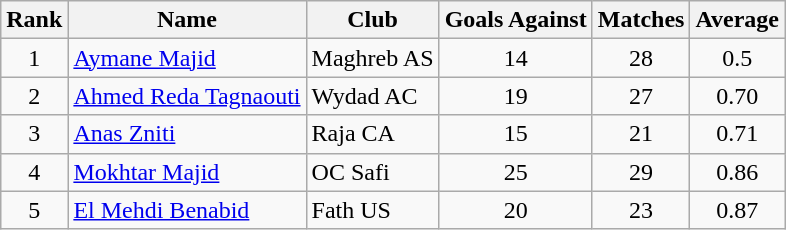<table class="wikitable" style="text-align:center">
<tr>
<th>Rank</th>
<th>Name</th>
<th>Club</th>
<th>Goals Against</th>
<th>Matches</th>
<th>Average</th>
</tr>
<tr>
<td>1</td>
<td align="left"> <a href='#'>Aymane Majid</a></td>
<td align="left">Maghreb AS</td>
<td>14</td>
<td>28</td>
<td>0.5</td>
</tr>
<tr>
<td>2</td>
<td align="left"> <a href='#'>Ahmed Reda Tagnaouti</a></td>
<td align="left">Wydad AC</td>
<td>19</td>
<td>27</td>
<td>0.70</td>
</tr>
<tr>
<td>3</td>
<td align="left"> <a href='#'>Anas Zniti</a></td>
<td align="left">Raja CA</td>
<td>15</td>
<td>21</td>
<td>0.71</td>
</tr>
<tr>
<td>4</td>
<td align="left"> <a href='#'>Mokhtar Majid</a></td>
<td align="left">OC Safi</td>
<td>25</td>
<td>29</td>
<td>0.86</td>
</tr>
<tr>
<td>5</td>
<td align="left"> <a href='#'>El Mehdi Benabid</a></td>
<td align="left">Fath US</td>
<td>20</td>
<td>23</td>
<td>0.87</td>
</tr>
</table>
